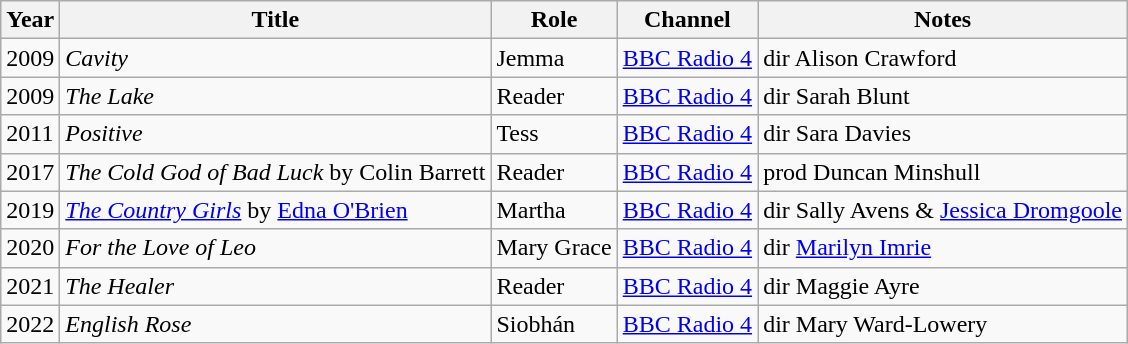<table class="wikitable">
<tr>
<th>Year</th>
<th>Title</th>
<th>Role</th>
<th>Channel</th>
<th>Notes</th>
</tr>
<tr>
<td>2009</td>
<td><em>Cavity</em></td>
<td>Jemma</td>
<td><a href='#'>BBC Radio 4</a></td>
<td>dir Alison Crawford</td>
</tr>
<tr>
<td>2009</td>
<td><em>The Lake</em></td>
<td>Reader</td>
<td><a href='#'>BBC Radio 4</a></td>
<td>dir Sarah Blunt</td>
</tr>
<tr>
<td>2011</td>
<td><em>Positive</em></td>
<td>Tess</td>
<td><a href='#'>BBC Radio 4</a></td>
<td>dir Sara Davies</td>
</tr>
<tr>
<td>2017</td>
<td><em>The Cold God of Bad Luck</em> by Colin Barrett</td>
<td>Reader</td>
<td><a href='#'>BBC Radio 4</a></td>
<td>prod Duncan Minshull</td>
</tr>
<tr>
<td>2019</td>
<td><em><a href='#'>The Country Girls</a></em> by <a href='#'>Edna O'Brien</a></td>
<td>Martha</td>
<td><a href='#'>BBC Radio 4</a></td>
<td>dir Sally Avens & <a href='#'>Jessica Dromgoole</a></td>
</tr>
<tr>
<td>2020</td>
<td><em>For the Love of Leo</em></td>
<td>Mary Grace</td>
<td><a href='#'>BBC Radio 4</a></td>
<td>dir <a href='#'>Marilyn Imrie</a></td>
</tr>
<tr>
<td>2021</td>
<td><em>The Healer</em></td>
<td>Reader</td>
<td><a href='#'>BBC Radio 4</a></td>
<td>dir Maggie Ayre</td>
</tr>
<tr>
<td>2022</td>
<td><em>English Rose</em></td>
<td>Siobhán</td>
<td><a href='#'>BBC Radio 4</a></td>
<td>dir Mary Ward-Lowery</td>
</tr>
</table>
